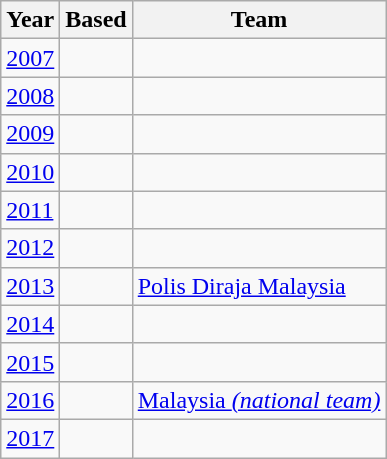<table class=wikitable sortable>
<tr>
<th>Year</th>
<th>Based</th>
<th>Team</th>
</tr>
<tr>
<td><a href='#'>2007</a></td>
<td></td>
<td></td>
</tr>
<tr>
<td><a href='#'>2008</a></td>
<td></td>
<td></td>
</tr>
<tr>
<td><a href='#'>2009</a></td>
<td></td>
<td></td>
</tr>
<tr>
<td><a href='#'>2010</a></td>
<td></td>
<td></td>
</tr>
<tr>
<td><a href='#'>2011</a></td>
<td></td>
<td></td>
</tr>
<tr>
<td><a href='#'>2012</a></td>
<td></td>
<td></td>
</tr>
<tr>
<td><a href='#'>2013</a></td>
<td></td>
<td><a href='#'>Polis Diraja Malaysia</a></td>
</tr>
<tr>
<td><a href='#'>2014</a></td>
<td></td>
<td></td>
</tr>
<tr>
<td><a href='#'>2015</a></td>
<td></td>
<td></td>
</tr>
<tr>
<td><a href='#'>2016</a></td>
<td></td>
<td><a href='#'>Malaysia <em>(national team)</em></a></td>
</tr>
<tr>
<td><a href='#'>2017</a></td>
<td></td>
<td></td>
</tr>
</table>
